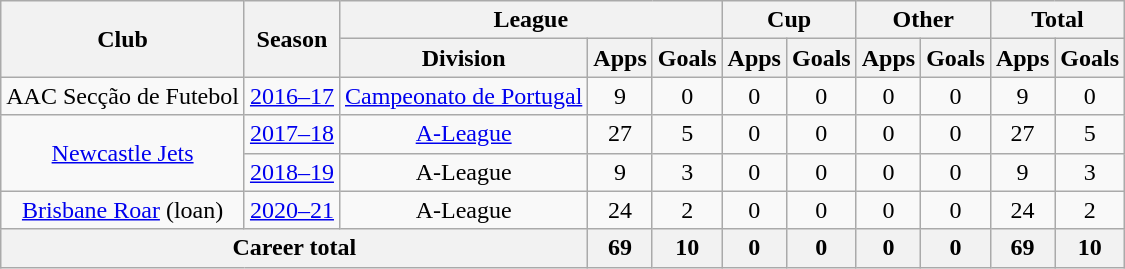<table class="wikitable" style="text-align: center">
<tr>
<th rowspan="2">Club</th>
<th rowspan="2">Season</th>
<th colspan="3">League</th>
<th colspan="2">Cup</th>
<th colspan="2">Other</th>
<th colspan="2">Total</th>
</tr>
<tr>
<th>Division</th>
<th>Apps</th>
<th>Goals</th>
<th>Apps</th>
<th>Goals</th>
<th>Apps</th>
<th>Goals</th>
<th>Apps</th>
<th>Goals</th>
</tr>
<tr>
<td>AAC Secção de Futebol</td>
<td><a href='#'>2016–17</a></td>
<td><a href='#'>Campeonato de Portugal</a></td>
<td>9</td>
<td>0</td>
<td>0</td>
<td>0</td>
<td>0</td>
<td>0</td>
<td>9</td>
<td>0</td>
</tr>
<tr>
<td rowspan="2"><a href='#'>Newcastle Jets</a></td>
<td><a href='#'>2017–18</a></td>
<td><a href='#'>A-League</a></td>
<td>27</td>
<td>5</td>
<td>0</td>
<td>0</td>
<td>0</td>
<td>0</td>
<td>27</td>
<td>5</td>
</tr>
<tr>
<td><a href='#'>2018–19</a></td>
<td>A-League</td>
<td>9</td>
<td>3</td>
<td>0</td>
<td>0</td>
<td>0</td>
<td>0</td>
<td>9</td>
<td>3</td>
</tr>
<tr>
<td><a href='#'>Brisbane Roar</a> (loan)</td>
<td><a href='#'>2020–21</a></td>
<td>A-League</td>
<td>24</td>
<td>2</td>
<td>0</td>
<td>0</td>
<td>0</td>
<td>0</td>
<td>24</td>
<td>2</td>
</tr>
<tr>
<th colspan="3">Career total</th>
<th>69</th>
<th>10</th>
<th>0</th>
<th>0</th>
<th>0</th>
<th>0</th>
<th>69</th>
<th>10</th>
</tr>
</table>
